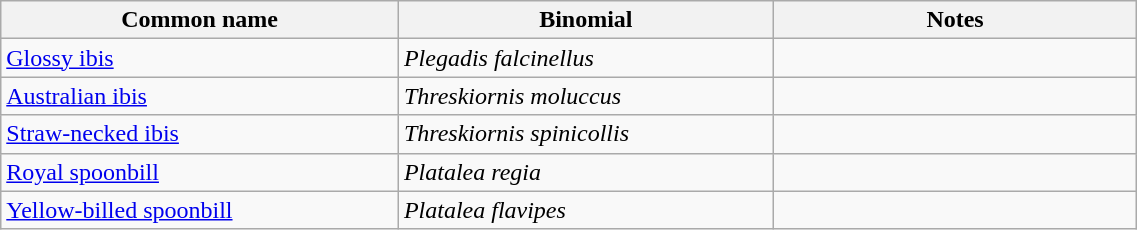<table style="width:60%;" class="wikitable">
<tr>
<th width=35%>Common name</th>
<th width=33%>Binomial</th>
<th width=32%>Notes</th>
</tr>
<tr>
<td><a href='#'>Glossy ibis</a></td>
<td><em>Plegadis falcinellus</em></td>
<td></td>
</tr>
<tr>
<td><a href='#'>Australian ibis</a></td>
<td><em>Threskiornis moluccus</em></td>
<td></td>
</tr>
<tr>
<td><a href='#'>Straw-necked ibis</a></td>
<td><em>Threskiornis spinicollis</em></td>
<td></td>
</tr>
<tr>
<td><a href='#'>Royal spoonbill</a></td>
<td><em>Platalea regia</em></td>
<td></td>
</tr>
<tr>
<td><a href='#'>Yellow-billed spoonbill</a></td>
<td><em>Platalea flavipes</em></td>
<td></td>
</tr>
</table>
